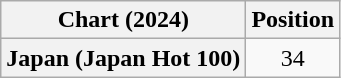<table class="wikitable plainrowheaders" style="text-align:center">
<tr>
<th scope="col">Chart (2024)</th>
<th scope="col">Position</th>
</tr>
<tr>
<th scope="row">Japan (Japan Hot 100)</th>
<td>34</td>
</tr>
</table>
